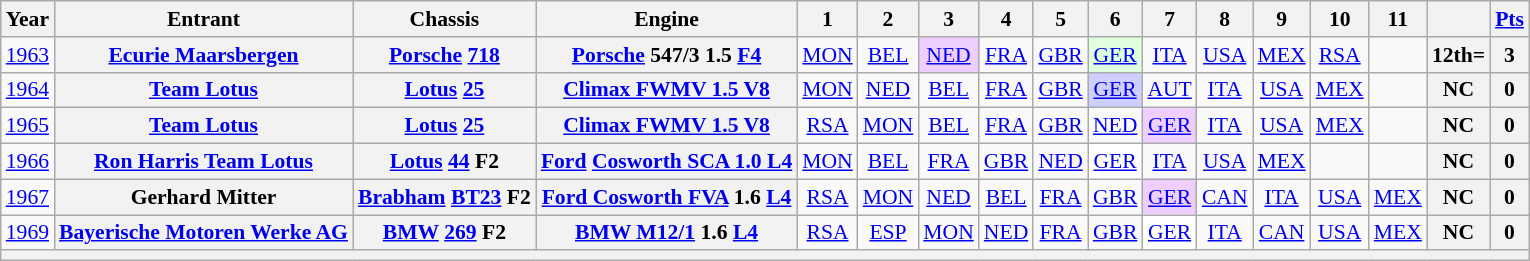<table class="wikitable" style="text-align:center; font-size:90%">
<tr>
<th>Year</th>
<th>Entrant</th>
<th>Chassis</th>
<th>Engine</th>
<th>1</th>
<th>2</th>
<th>3</th>
<th>4</th>
<th>5</th>
<th>6</th>
<th>7</th>
<th>8</th>
<th>9</th>
<th>10</th>
<th>11</th>
<th></th>
<th><a href='#'>Pts</a></th>
</tr>
<tr>
<td><a href='#'>1963</a></td>
<th><a href='#'>Ecurie Maarsbergen</a></th>
<th><a href='#'>Porsche</a> <a href='#'>718</a></th>
<th><a href='#'>Porsche</a> 547/3 1.5 <a href='#'>F4</a></th>
<td><a href='#'>MON</a></td>
<td><a href='#'>BEL</a></td>
<td style="background:#EFCFFF;"><a href='#'>NED</a><br></td>
<td><a href='#'>FRA</a></td>
<td><a href='#'>GBR</a></td>
<td style="background:#DFFFDF;"><a href='#'>GER</a><br></td>
<td><a href='#'>ITA</a></td>
<td><a href='#'>USA</a></td>
<td><a href='#'>MEX</a></td>
<td><a href='#'>RSA</a></td>
<td></td>
<th>12th=</th>
<th>3</th>
</tr>
<tr>
<td><a href='#'>1964</a></td>
<th><a href='#'>Team Lotus</a></th>
<th><a href='#'>Lotus</a> <a href='#'>25</a></th>
<th><a href='#'>Climax FWMV 1.5 V8</a></th>
<td><a href='#'>MON</a></td>
<td><a href='#'>NED</a></td>
<td><a href='#'>BEL</a></td>
<td><a href='#'>FRA</a></td>
<td><a href='#'>GBR</a></td>
<td style="background:#CFCFFF;"><a href='#'>GER</a><br></td>
<td><a href='#'>AUT</a></td>
<td><a href='#'>ITA</a></td>
<td><a href='#'>USA</a></td>
<td><a href='#'>MEX</a></td>
<td></td>
<th>NC</th>
<th>0</th>
</tr>
<tr>
<td><a href='#'>1965</a></td>
<th><a href='#'>Team Lotus</a></th>
<th><a href='#'>Lotus</a> <a href='#'>25</a></th>
<th><a href='#'>Climax FWMV 1.5 V8</a></th>
<td><a href='#'>RSA</a></td>
<td><a href='#'>MON</a></td>
<td><a href='#'>BEL</a></td>
<td><a href='#'>FRA</a></td>
<td><a href='#'>GBR</a></td>
<td><a href='#'>NED</a></td>
<td style="background:#EFCFFF;"><a href='#'>GER</a><br></td>
<td><a href='#'>ITA</a></td>
<td><a href='#'>USA</a></td>
<td><a href='#'>MEX</a></td>
<td></td>
<th>NC</th>
<th>0</th>
</tr>
<tr>
<td><a href='#'>1966</a></td>
<th><a href='#'>Ron Harris Team Lotus</a></th>
<th><a href='#'>Lotus</a> <a href='#'>44</a> F2</th>
<th><a href='#'>Ford</a> <a href='#'>Cosworth SCA 1.0 L4</a></th>
<td><a href='#'>MON</a></td>
<td><a href='#'>BEL</a></td>
<td><a href='#'>FRA</a></td>
<td><a href='#'>GBR</a></td>
<td><a href='#'>NED</a></td>
<td style="background:#FFFFFF;"><a href='#'>GER</a><br></td>
<td><a href='#'>ITA</a></td>
<td><a href='#'>USA</a></td>
<td><a href='#'>MEX</a></td>
<td></td>
<td></td>
<th>NC</th>
<th>0</th>
</tr>
<tr>
<td><a href='#'>1967</a></td>
<th>Gerhard Mitter</th>
<th><a href='#'>Brabham</a> <a href='#'>BT23</a> F2</th>
<th><a href='#'>Ford Cosworth FVA</a> 1.6 <a href='#'>L4</a></th>
<td><a href='#'>RSA</a></td>
<td><a href='#'>MON</a></td>
<td><a href='#'>NED</a></td>
<td><a href='#'>BEL</a></td>
<td><a href='#'>FRA</a></td>
<td><a href='#'>GBR</a></td>
<td style="background:#EFCFFF;"><a href='#'>GER</a><br></td>
<td><a href='#'>CAN</a></td>
<td><a href='#'>ITA</a></td>
<td><a href='#'>USA</a></td>
<td><a href='#'>MEX</a></td>
<th>NC</th>
<th>0</th>
</tr>
<tr>
<td><a href='#'>1969</a></td>
<th><a href='#'>Bayerische Motoren Werke AG</a></th>
<th><a href='#'>BMW</a> <a href='#'>269</a> F2</th>
<th><a href='#'>BMW M12/1</a> 1.6 <a href='#'>L4</a></th>
<td><a href='#'>RSA</a></td>
<td><a href='#'>ESP</a></td>
<td><a href='#'>MON</a></td>
<td><a href='#'>NED</a></td>
<td><a href='#'>FRA</a></td>
<td><a href='#'>GBR</a></td>
<td style="background:#FFFFFF;"><a href='#'>GER</a><br></td>
<td><a href='#'>ITA</a></td>
<td><a href='#'>CAN</a></td>
<td><a href='#'>USA</a></td>
<td><a href='#'>MEX</a></td>
<th>NC</th>
<th>0</th>
</tr>
<tr>
<th colspan="17"></th>
</tr>
</table>
